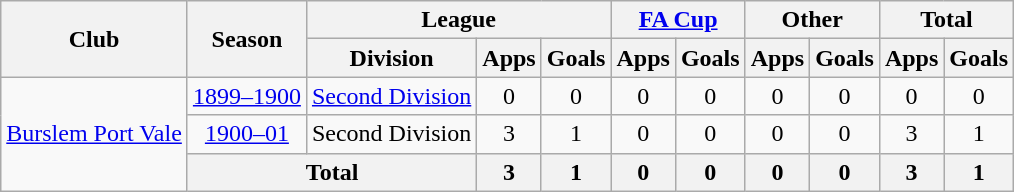<table class="wikitable" style="text-align:center">
<tr>
<th rowspan="2">Club</th>
<th rowspan="2">Season</th>
<th colspan="3">League</th>
<th colspan="2"><a href='#'>FA Cup</a></th>
<th colspan="2">Other</th>
<th colspan="2">Total</th>
</tr>
<tr>
<th>Division</th>
<th>Apps</th>
<th>Goals</th>
<th>Apps</th>
<th>Goals</th>
<th>Apps</th>
<th>Goals</th>
<th>Apps</th>
<th>Goals</th>
</tr>
<tr>
<td rowspan="3"><a href='#'>Burslem Port Vale</a></td>
<td><a href='#'>1899–1900</a></td>
<td><a href='#'>Second Division</a></td>
<td>0</td>
<td>0</td>
<td>0</td>
<td>0</td>
<td>0</td>
<td>0</td>
<td>0</td>
<td>0</td>
</tr>
<tr>
<td><a href='#'>1900–01</a></td>
<td>Second Division</td>
<td>3</td>
<td>1</td>
<td>0</td>
<td>0</td>
<td>0</td>
<td>0</td>
<td>3</td>
<td>1</td>
</tr>
<tr>
<th colspan="2">Total</th>
<th>3</th>
<th>1</th>
<th>0</th>
<th>0</th>
<th>0</th>
<th>0</th>
<th>3</th>
<th>1</th>
</tr>
</table>
